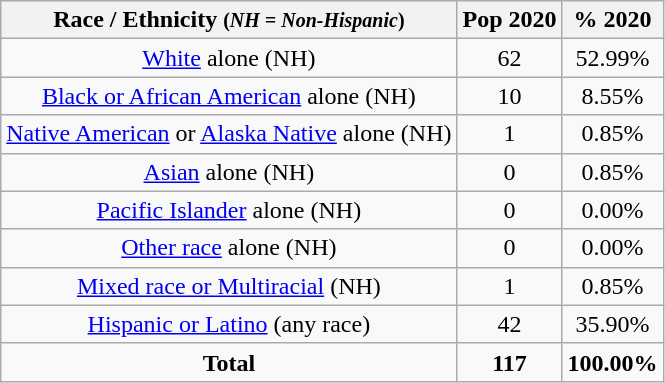<table class="wikitable" style="text-align:center;">
<tr>
<th>Race / Ethnicity <small>(<em>NH = Non-Hispanic</em>)</small></th>
<th>Pop 2020</th>
<th>% 2020</th>
</tr>
<tr>
<td><a href='#'>White</a> alone (NH)</td>
<td>62</td>
<td>52.99%</td>
</tr>
<tr>
<td><a href='#'>Black or African American</a> alone (NH)</td>
<td>10</td>
<td>8.55%</td>
</tr>
<tr>
<td><a href='#'>Native American</a> or <a href='#'>Alaska Native</a> alone (NH)</td>
<td>1</td>
<td>0.85%</td>
</tr>
<tr>
<td><a href='#'>Asian</a> alone (NH)</td>
<td>0</td>
<td>0.85%</td>
</tr>
<tr>
<td><a href='#'>Pacific Islander</a> alone (NH)</td>
<td>0</td>
<td>0.00%</td>
</tr>
<tr>
<td><a href='#'>Other race</a> alone (NH)</td>
<td>0</td>
<td>0.00%</td>
</tr>
<tr>
<td><a href='#'>Mixed race or Multiracial</a> (NH)</td>
<td>1</td>
<td>0.85%</td>
</tr>
<tr>
<td><a href='#'>Hispanic or Latino</a> (any race)</td>
<td>42</td>
<td>35.90%</td>
</tr>
<tr>
<td><strong>Total</strong></td>
<td><strong>117</strong></td>
<td><strong>100.00%</strong></td>
</tr>
</table>
